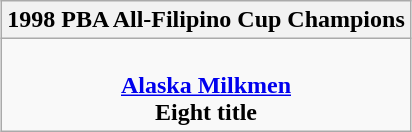<table class=wikitable style="text-align:center; margin:auto">
<tr>
<th>1998 PBA All-Filipino Cup Champions</th>
</tr>
<tr>
<td><br> <strong><a href='#'>Alaska Milkmen</a></strong> <br> <strong>Eight title</strong></td>
</tr>
</table>
